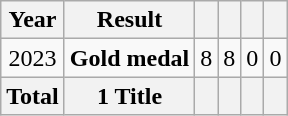<table class="wikitable" style="text-align: center;">
<tr>
<th>Year</th>
<th>Result</th>
<th></th>
<th></th>
<th></th>
<th></th>
</tr>
<tr>
<td> 2023</td>
<td><strong> Gold medal</strong></td>
<td>8</td>
<td>8</td>
<td>0</td>
<td>0</td>
</tr>
<tr>
<th>Total</th>
<th>1 Title</th>
<th></th>
<th></th>
<th></th>
<th></th>
</tr>
</table>
